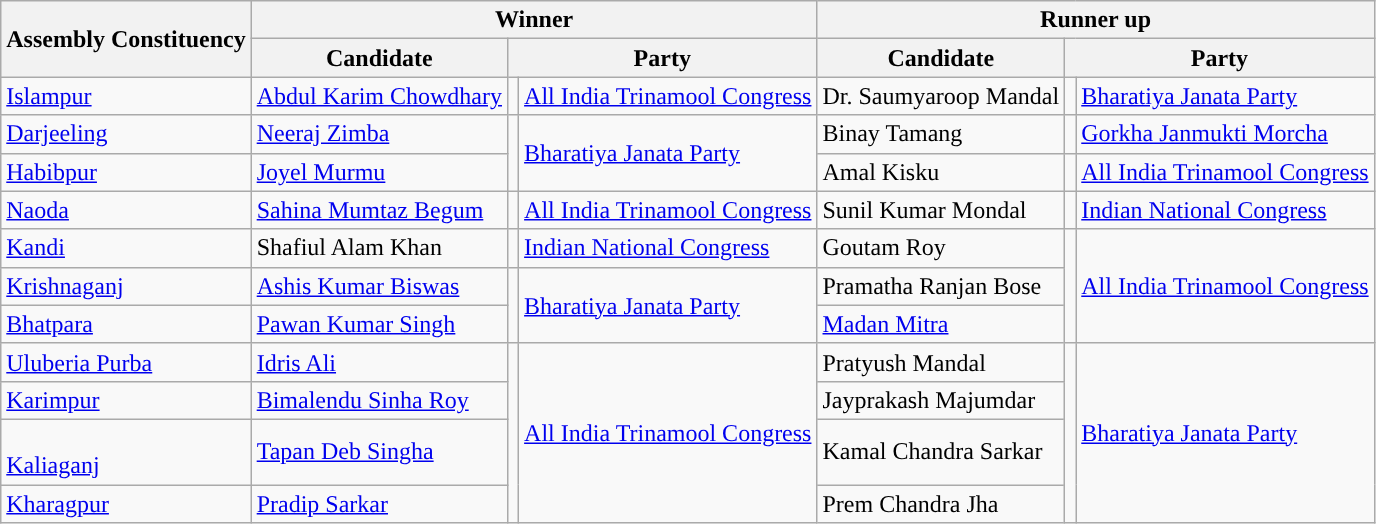<table class="wikitable">
<tr>
<th Rowspan="2">Assembly Constituency</th>
<th Colspan="3">Winner</th>
<th Colspan="3">Runner up</th>
</tr>
<tr>
<th>Candidate</th>
<th Colspan="2">Party</th>
<th>Candidate</th>
<th Colspan="2">Party</th>
</tr>
<tr>
<td><a href='#'>Islampur</a></td>
<td><a href='#'>Abdul Karim Chowdhary</a></td>
<td></td>
<td><a href='#'>All India Trinamool Congress</a></td>
<td>Dr. Saumyaroop Mandal</td>
<td></td>
<td><a href='#'>Bharatiya Janata Party</a></td>
</tr>
<tr>
<td><a href='#'>Darjeeling</a></td>
<td><a href='#'>Neeraj Zimba</a></td>
<td rowspan="2"></td>
<td rowspan="2"><a href='#'>Bharatiya Janata Party</a></td>
<td>Binay Tamang</td>
<td></td>
<td><a href='#'>Gorkha Janmukti Morcha</a></td>
</tr>
<tr>
<td><a href='#'>Habibpur</a></td>
<td><a href='#'>Joyel Murmu</a></td>
<td>Amal Kisku</td>
<td></td>
<td><a href='#'>All India Trinamool Congress</a></td>
</tr>
<tr>
<td><a href='#'>Naoda</a></td>
<td><a href='#'>Sahina Mumtaz Begum</a></td>
<td></td>
<td><a href='#'>All India Trinamool Congress</a></td>
<td>Sunil Kumar Mondal</td>
<td></td>
<td><a href='#'>Indian National Congress</a></td>
</tr>
<tr>
<td><a href='#'>Kandi</a></td>
<td>Shafiul Alam Khan</td>
<td></td>
<td><a href='#'>Indian National Congress</a></td>
<td>Goutam Roy</td>
<td rowspan="3"></td>
<td rowspan="3"><a href='#'>All India Trinamool Congress</a></td>
</tr>
<tr>
<td><a href='#'>Krishnaganj</a></td>
<td><a href='#'>Ashis Kumar Biswas</a></td>
<td rowspan="2"></td>
<td rowspan="2"><a href='#'>Bharatiya Janata Party</a></td>
<td>Pramatha Ranjan Bose</td>
</tr>
<tr>
<td><a href='#'>Bhatpara</a></td>
<td><a href='#'>Pawan Kumar Singh</a></td>
<td><a href='#'>Madan Mitra</a></td>
</tr>
<tr>
<td><a href='#'>Uluberia Purba</a></td>
<td><a href='#'>Idris Ali</a></td>
<td rowspan="4"></td>
<td rowspan="4"><a href='#'>All India Trinamool Congress</a></td>
<td>Pratyush Mandal</td>
<td rowspan="4"></td>
<td rowspan="4"><a href='#'>Bharatiya Janata Party</a></td>
</tr>
<tr>
<td><a href='#'>Karimpur</a></td>
<td><a href='#'>Bimalendu Sinha Roy</a></td>
<td>Jayprakash Majumdar</td>
</tr>
<tr>
<td><br><a href='#'>Kaliaganj</a></td>
<td><a href='#'>Tapan Deb Singha</a></td>
<td>Kamal Chandra Sarkar</td>
</tr>
<tr>
<td><a href='#'>Kharagpur</a></td>
<td><a href='#'>Pradip Sarkar</a></td>
<td>Prem Chandra Jha</td>
</tr>
</table>
